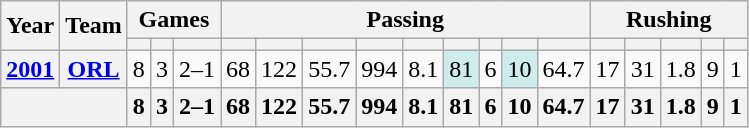<table class="wikitable" style="text-align:center;">
<tr>
<th rowspan="2">Year</th>
<th rowspan="2">Team</th>
<th colspan="3">Games</th>
<th colspan="9">Passing</th>
<th colspan="5">Rushing</th>
</tr>
<tr>
<th></th>
<th></th>
<th></th>
<th></th>
<th></th>
<th></th>
<th></th>
<th></th>
<th></th>
<th></th>
<th></th>
<th></th>
<th></th>
<th></th>
<th></th>
<th></th>
<th></th>
</tr>
<tr>
<th><a href='#'>2001</a></th>
<th><a href='#'>ORL</a></th>
<td>8</td>
<td>3</td>
<td>2–1</td>
<td>68</td>
<td>122</td>
<td>55.7</td>
<td>994</td>
<td>8.1</td>
<td style="background:#cfecec;">81</td>
<td>6</td>
<td style="background:#cfecec;">10</td>
<td>64.7</td>
<td>17</td>
<td>31</td>
<td>1.8</td>
<td>9</td>
<td>1</td>
</tr>
<tr>
<th colspan="2"></th>
<th>8</th>
<th>3</th>
<th>2–1</th>
<th>68</th>
<th>122</th>
<th>55.7</th>
<th>994</th>
<th>8.1</th>
<th>81</th>
<th>6</th>
<th>10</th>
<th>64.7</th>
<th>17</th>
<th>31</th>
<th>1.8</th>
<th>9</th>
<th>1</th>
</tr>
</table>
